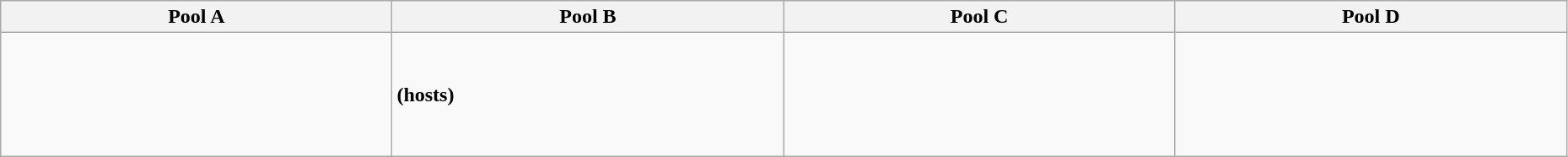<table class="wikitable" style="width:98%;">
<tr>
<th width=20%>Pool A</th>
<th width=20%>Pool B</th>
<th width=20%>Pool C</th>
<th width=20%>Pool D</th>
</tr>
<tr>
<td><br><br>
<br>
<br>
<br></td>
<td><br><br>
 <strong>(hosts)</strong><br>
<br>
<br></td>
<td><br><br>
<br>
<br>
<br></td>
<td><br><br>
<br>
<br>
<br></td>
</tr>
</table>
